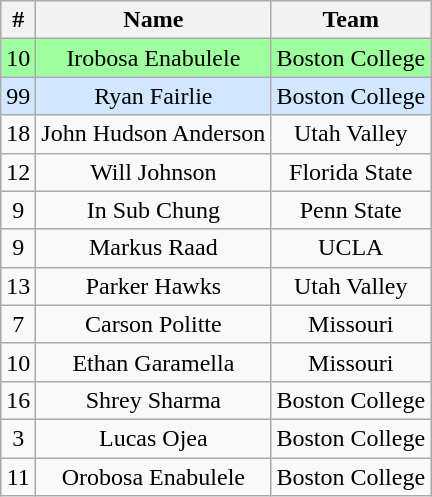<table class="wikitable" style="text-align:center">
<tr>
<th>#</th>
<th>Name</th>
<th>Team</th>
</tr>
<tr bgcolor="#9eff9e">
<td>10</td>
<td>Irobosa Enabulele</td>
<td>Boston College</td>
</tr>
<tr style="background:#d0e7ff">
<td>99</td>
<td>Ryan Fairlie</td>
<td>Boston College</td>
</tr>
<tr>
<td>18</td>
<td>John Hudson Anderson</td>
<td>Utah Valley</td>
</tr>
<tr>
<td>12</td>
<td>Will Johnson</td>
<td>Florida State</td>
</tr>
<tr>
<td>9</td>
<td>In Sub Chung</td>
<td>Penn State</td>
</tr>
<tr>
<td>9</td>
<td>Markus Raad</td>
<td>UCLA</td>
</tr>
<tr>
<td>13</td>
<td>Parker Hawks</td>
<td>Utah Valley</td>
</tr>
<tr>
<td>7</td>
<td>Carson Politte</td>
<td>Missouri</td>
</tr>
<tr>
<td>10</td>
<td>Ethan Garamella</td>
<td>Missouri</td>
</tr>
<tr>
<td>16</td>
<td>Shrey Sharma</td>
<td>Boston College</td>
</tr>
<tr>
<td>3</td>
<td>Lucas Ojea</td>
<td>Boston College</td>
</tr>
<tr>
<td>11</td>
<td>Orobosa Enabulele</td>
<td>Boston College</td>
</tr>
</table>
